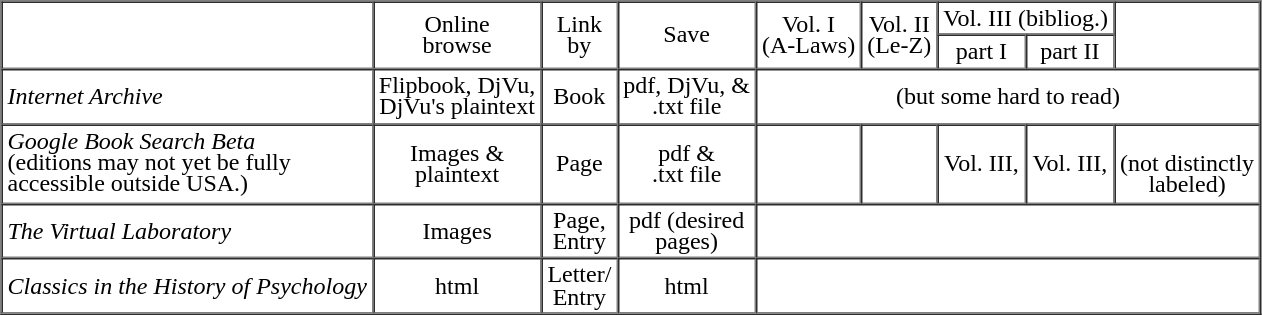<table style="text-align: center; line-height: 90%" border=1 cellSpacing=0 cellPadding=3>
<tr>
<td align=left rowSpan=2> </td>
<td rowSpan=2>Online <br>browse</td>
<td rowSpan=2>Link <br>by</td>
<td rowSpan=2>Save</td>
<td rowSpan=2>Vol. I <br>(A-Laws)</td>
<td rowSpan=2>Vol. II <br>(Le-Z)</td>
<td colSpan=2>Vol. III (bibliog.)</td>
<td rowSpan=2> </td>
</tr>
<tr>
<td>part I</td>
<td>part II</td>
</tr>
<tr>
<td align=left><em>Internet Archive</em></td>
<td>Flipbook, DjVu,<br>DjVu's plaintext</td>
<td>Book</td>
<td>pdf, DjVu, & <br>.txt file</td>
<td colSpan=5> (but some hard to read)</td>
</tr>
<tr>
<td style="padding-bottom:0.3em" align=left><em>Google Book Search Beta</em> <br>(editions may not yet be fully <br>accessible outside USA.<span></span>)</td>
<td>Images & <br>plaintext</td>
<td>Page</td>
<td>pdf & <br>.txt file</td>
<td></td>
<td></td>
<td>Vol. III, <br></td>
<td>Vol. III, <br></td>
<td><br>(not distinctly <br>labeled)</td>
</tr>
<tr>
<td align=left><em>The Virtual Laboratory</em></td>
<td>Images</td>
<td>Page, <br> Entry</td>
<td>pdf (desired <br> pages)</td>
<td colSpan=5><br><div></div>
<div></div></td>
</tr>
<tr>
<td align=left><em>Classics in the History of Psychology</em></td>
<td>html</td>
<td>Letter/<br>Entry</td>
<td>html</td>
<td colSpan=5 align=left><br></td>
</tr>
</table>
